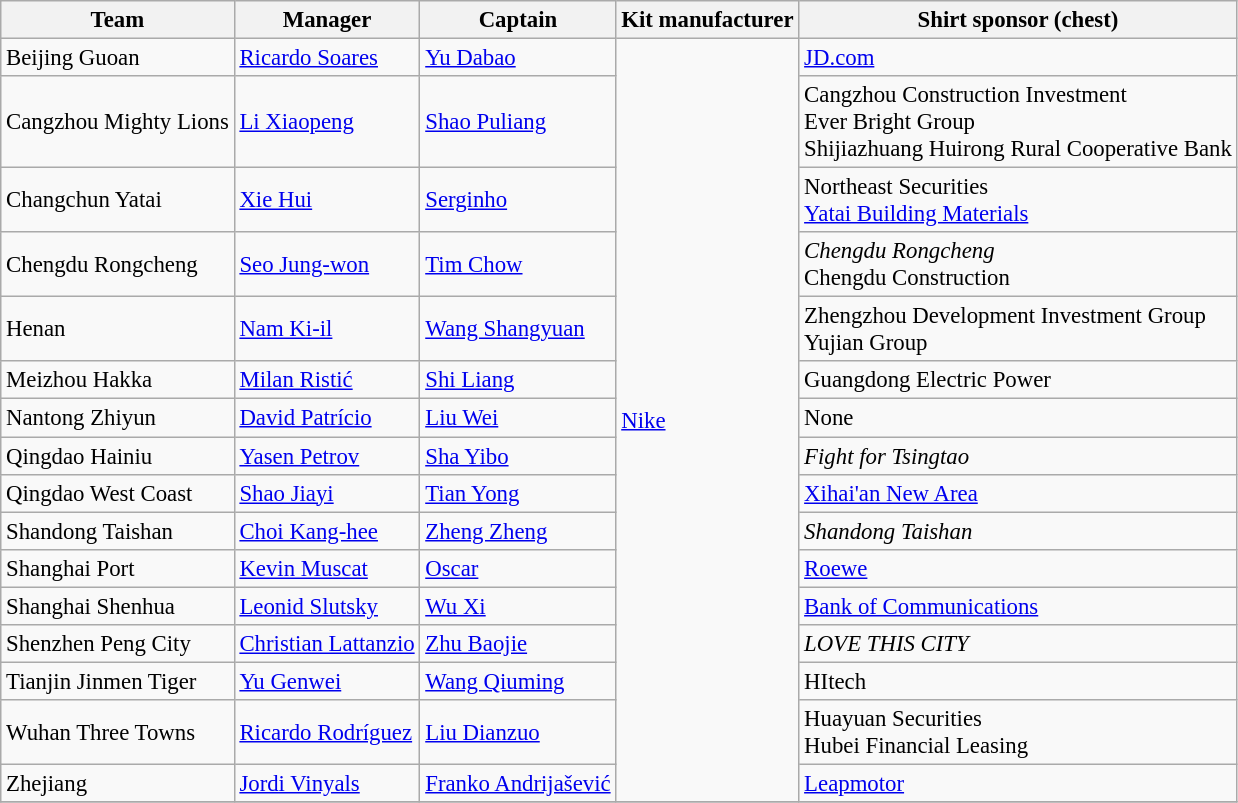<table class="wikitable sortable" style="font-size:95%">
<tr>
<th>Team</th>
<th>Manager</th>
<th>Captain</th>
<th>Kit manufacturer</th>
<th>Shirt sponsor (chest)</th>
</tr>
<tr>
<td>Beijing Guoan</td>
<td data-sort-value="Soares, Ricardo"> <a href='#'>Ricardo Soares</a></td>
<td data-sort-value="Yu, Dabao"> <a href='#'>Yu Dabao</a></td>
<td rowspan="16"> <a href='#'>Nike</a></td>
<td><a href='#'>JD.com</a></td>
</tr>
<tr>
<td>Cangzhou Mighty Lions</td>
<td data-sort-value="Li, Xiaopeng"> <a href='#'>Li Xiaopeng</a></td>
<td data-sort-value="Shao, Puliang"> <a href='#'>Shao Puliang</a></td>
<td>Cangzhou Construction Investment<br>Ever Bright Group<br>Shijiazhuang Huirong Rural Cooperative Bank</td>
</tr>
<tr>
<td>Changchun Yatai</td>
<td data-sort-value="Xie, Hui"> <a href='#'>Xie Hui</a></td>
<td data-sort-value="Serginho"> <a href='#'>Serginho</a></td>
<td>Northeast Securities<br><a href='#'>Yatai Building Materials</a></td>
</tr>
<tr>
<td>Chengdu Rongcheng</td>
<td data-sort-value="Seo, Jung-won"> <a href='#'>Seo Jung-won</a></td>
<td data-sort-value="Chow, Tim"> <a href='#'>Tim Chow</a></td>
<td><em>Chengdu Rongcheng</em><br>Chengdu Construction</td>
</tr>
<tr>
<td>Henan</td>
<td data-sort-value="Nam, Ki-il"> <a href='#'>Nam Ki-il</a></td>
<td data-sort-value="Wang, Shangyuan"> <a href='#'>Wang Shangyuan</a></td>
<td>Zhengzhou Development Investment Group<br>Yujian Group</td>
</tr>
<tr>
<td>Meizhou Hakka</td>
<td data-sort-value="Ristić, Milan"> <a href='#'>Milan Ristić</a></td>
<td data-sort-value="Shi, Liang"> <a href='#'>Shi Liang</a></td>
<td>Guangdong Electric Power</td>
</tr>
<tr>
<td>Nantong Zhiyun</td>
<td data-sort-value="Patrício, David"> <a href='#'>David Patrício</a></td>
<td data-sort-value="Liu, Wei"> <a href='#'>Liu Wei</a></td>
<td>None</td>
</tr>
<tr>
<td>Qingdao Hainiu</td>
<td data-sort-value="Petrov, Yasen"> <a href='#'>Yasen Petrov</a></td>
<td data-sort-value="Sha, Yibo"> <a href='#'>Sha Yibo</a></td>
<td><em>Fight for Tsingtao</em></td>
</tr>
<tr>
<td>Qingdao West Coast</td>
<td data-sort-value="Shao, Jiayi"> <a href='#'>Shao Jiayi</a></td>
<td data-sort-value="Tian, Yong"> <a href='#'>Tian Yong</a></td>
<td><a href='#'>Xihai'an New Area</a></td>
</tr>
<tr>
<td>Shandong Taishan</td>
<td data-sort-value="Choi, Kang-hee"> <a href='#'>Choi Kang-hee</a></td>
<td data-sort-value="Zheng, Zheng"> <a href='#'>Zheng Zheng</a></td>
<td><em>Shandong Taishan</em></td>
</tr>
<tr>
<td>Shanghai Port</td>
<td data-sort-value="Muscat, Kevin"> <a href='#'>Kevin Muscat</a></td>
<td data-sort-value="Oscar"> <a href='#'>Oscar</a></td>
<td><a href='#'>Roewe</a></td>
</tr>
<tr>
<td>Shanghai Shenhua</td>
<td data-sort-value="Slutsky, Leonid"> <a href='#'>Leonid Slutsky</a></td>
<td data-sort-value="Wu, Xi"> <a href='#'>Wu Xi</a></td>
<td><a href='#'>Bank of Communications</a></td>
</tr>
<tr>
<td>Shenzhen Peng City</td>
<td data-sort-value="Lattanzio, Christian"> <a href='#'>Christian Lattanzio</a></td>
<td data-sort-value="Zhu, Baojie"> <a href='#'>Zhu Baojie</a></td>
<td><em>LOVE THIS CITY</em></td>
</tr>
<tr>
<td>Tianjin Jinmen Tiger</td>
<td data-sort-value="Yu, Genwei"> <a href='#'>Yu Genwei</a></td>
<td data-sort-value="Wang, Qiuming"> <a href='#'>Wang Qiuming</a></td>
<td>HItech</td>
</tr>
<tr>
<td>Wuhan Three Towns</td>
<td data-sort-value="Rodríguez, Ricardo"> <a href='#'>Ricardo Rodríguez</a></td>
<td data-sort-value="Liu, Dianzuo"> <a href='#'>Liu Dianzuo</a></td>
<td>Huayuan Securities<br>Hubei Financial Leasing</td>
</tr>
<tr>
<td>Zhejiang</td>
<td data-sort-value="Vinyals, Jordi"> <a href='#'>Jordi Vinyals</a></td>
<td data-sort-value="Andrijašević, Franko"> <a href='#'>Franko Andrijašević</a></td>
<td><a href='#'>Leapmotor</a></td>
</tr>
<tr>
</tr>
</table>
